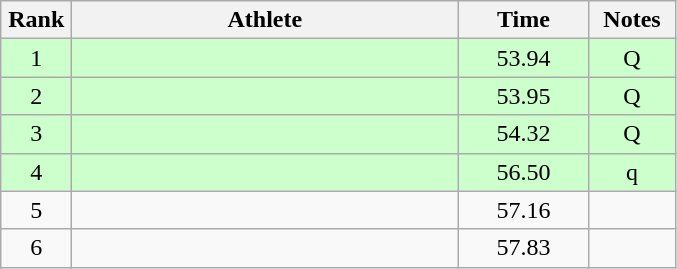<table class="wikitable" style="text-align:center">
<tr>
<th width=40>Rank</th>
<th width=250>Athlete</th>
<th width=80>Time</th>
<th width=50>Notes</th>
</tr>
<tr bgcolor="ccffcc">
<td>1</td>
<td align=left></td>
<td>53.94</td>
<td>Q</td>
</tr>
<tr bgcolor="ccffcc">
<td>2</td>
<td align=left></td>
<td>53.95</td>
<td>Q</td>
</tr>
<tr bgcolor="ccffcc">
<td>3</td>
<td align=left></td>
<td>54.32</td>
<td>Q</td>
</tr>
<tr bgcolor="ccffcc">
<td>4</td>
<td align=left></td>
<td>56.50</td>
<td>q</td>
</tr>
<tr>
<td>5</td>
<td align=left></td>
<td>57.16</td>
<td></td>
</tr>
<tr>
<td>6</td>
<td align=left></td>
<td>57.83</td>
<td></td>
</tr>
</table>
